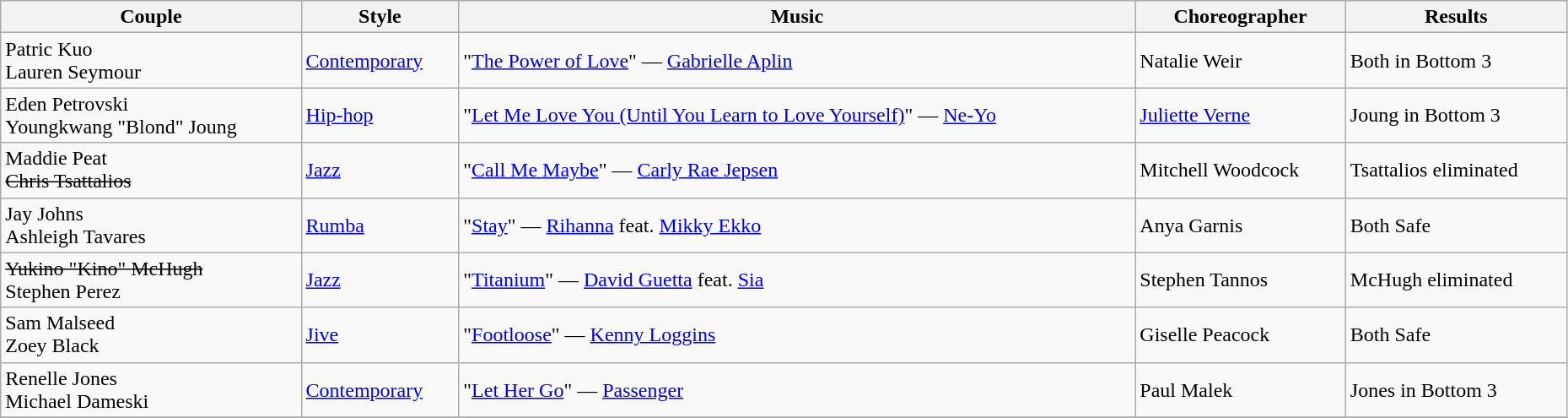<table class="wikitable" width="98%">
<tr>
<th>Couple</th>
<th>Style</th>
<th>Music</th>
<th>Choreographer</th>
<th>Results</th>
</tr>
<tr>
<td>Patric Kuo<br>Lauren Seymour</td>
<td><a href='#'>Contemporary</a></td>
<td>"<a href='#'>The Power of Love</a>" — <a href='#'>Gabrielle Aplin</a></td>
<td>Natalie Weir</td>
<td>Both in Bottom 3</td>
</tr>
<tr>
<td>Eden Petrovski<br>Youngkwang "Blond" Joung</td>
<td><a href='#'>Hip-hop</a></td>
<td>"<a href='#'>Let Me Love You (Until You Learn to Love Yourself)</a>" — <a href='#'>Ne-Yo</a></td>
<td><a href='#'>Juliette Verne</a></td>
<td>Joung in Bottom 3</td>
</tr>
<tr>
<td>Maddie Peat<br><s>Chris Tsattalios</s></td>
<td><a href='#'>Jazz</a></td>
<td>"<a href='#'>Call Me Maybe</a>" — <a href='#'>Carly Rae Jepsen</a></td>
<td>Mitchell Woodcock</td>
<td>Tsattalios eliminated</td>
</tr>
<tr>
<td>Jay Johns<br> Ashleigh Tavares</td>
<td><a href='#'>Rumba</a></td>
<td>"<a href='#'>Stay</a>" — <a href='#'>Rihanna</a> feat. <a href='#'>Mikky Ekko</a></td>
<td>Anya Garnis</td>
<td>Both Safe</td>
</tr>
<tr>
<td><s>Yukino "Kino" McHugh</s><br>Stephen Perez</td>
<td><a href='#'>Jazz</a></td>
<td>"<a href='#'>Titanium</a>" — <a href='#'>David Guetta</a> feat. <a href='#'>Sia</a></td>
<td>Stephen Tannos</td>
<td>McHugh eliminated</td>
</tr>
<tr>
<td>Sam Malseed<br>Zoey Black</td>
<td><a href='#'>Jive</a></td>
<td>"<a href='#'>Footloose</a>" — <a href='#'>Kenny Loggins</a></td>
<td>Giselle Peacock</td>
<td>Both Safe</td>
</tr>
<tr>
<td>Renelle Jones<br>Michael Dameski</td>
<td><a href='#'>Contemporary</a></td>
<td>"<a href='#'>Let Her Go</a>" — <a href='#'>Passenger</a></td>
<td>Paul Malek</td>
<td>Jones in Bottom 3</td>
</tr>
<tr>
</tr>
</table>
